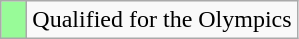<table class="wikitable">
<tr>
<td width=10px bgcolor="#98fb98"></td>
<td>Qualified for the Olympics</td>
</tr>
</table>
